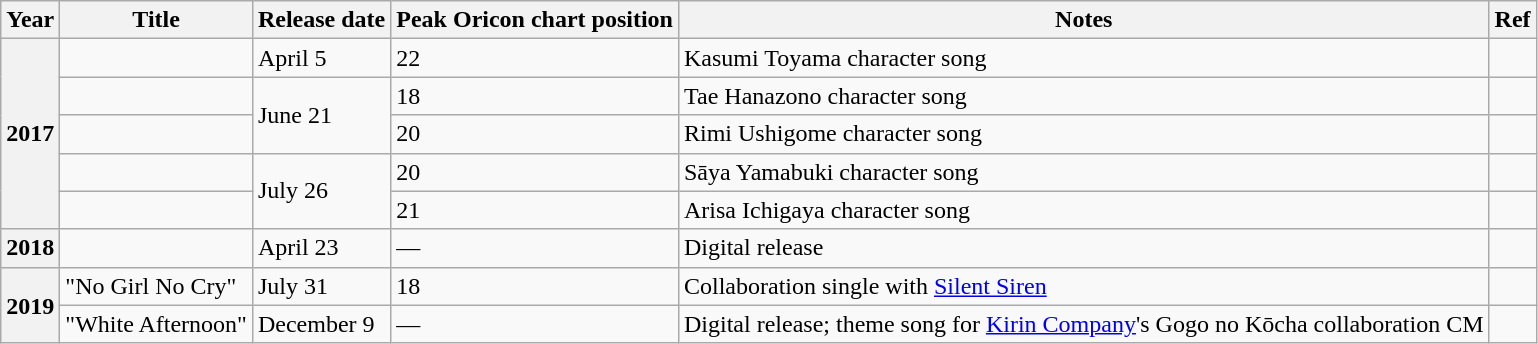<table class="wikitable" text-align: center>
<tr>
<th>Year</th>
<th>Title</th>
<th>Release date</th>
<th>Peak Oricon chart position</th>
<th>Notes</th>
<th>Ref</th>
</tr>
<tr>
<th rowspan=5>2017</th>
<td></td>
<td>April 5</td>
<td>22</td>
<td>Kasumi Toyama character song</td>
<td></td>
</tr>
<tr>
<td></td>
<td rowspan=2>June 21</td>
<td>18</td>
<td>Tae Hanazono character song</td>
<td></td>
</tr>
<tr>
<td></td>
<td>20</td>
<td>Rimi Ushigome character song</td>
<td></td>
</tr>
<tr>
<td></td>
<td rowspan=2>July 26</td>
<td>20</td>
<td>Sāya Yamabuki character song</td>
<td></td>
</tr>
<tr>
<td></td>
<td>21</td>
<td>Arisa Ichigaya character song</td>
<td></td>
</tr>
<tr>
<th>2018</th>
<td></td>
<td>April 23</td>
<td>—</td>
<td>Digital release</td>
<td></td>
</tr>
<tr>
<th rowspan=2>2019</th>
<td>"No Girl No Cry"</td>
<td>July 31</td>
<td>18</td>
<td>Collaboration single with <a href='#'>Silent Siren</a></td>
<td></td>
</tr>
<tr>
<td>"White Afternoon"</td>
<td>December 9</td>
<td>—</td>
<td>Digital release; theme song for <a href='#'>Kirin Company</a>'s Gogo no Kōcha collaboration CM</td>
<td></td>
</tr>
</table>
